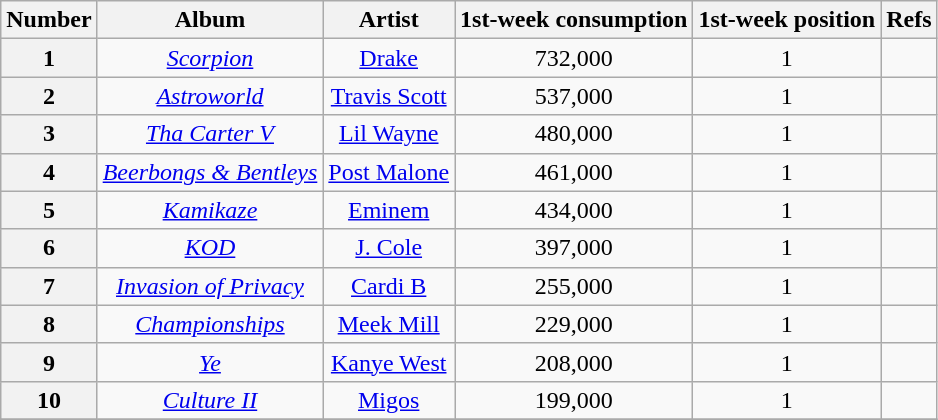<table class="wikitable sortable" style="text-align:center;">
<tr>
<th scope="col">Number</th>
<th scope="col">Album</th>
<th scope="col">Artist</th>
<th scope="col">1st-week consumption</th>
<th scope="col">1st-week position</th>
<th scope="col">Refs</th>
</tr>
<tr>
<th scope="row">1</th>
<td><em><a href='#'>Scorpion</a></em></td>
<td><a href='#'>Drake</a></td>
<td>732,000</td>
<td>1</td>
<td></td>
</tr>
<tr>
<th scope="row">2</th>
<td><em><a href='#'>Astroworld</a></em></td>
<td><a href='#'>Travis Scott</a></td>
<td>537,000</td>
<td>1</td>
<td></td>
</tr>
<tr>
<th scope="row">3</th>
<td><em><a href='#'>Tha Carter V</a></em></td>
<td><a href='#'>Lil Wayne</a></td>
<td>480,000</td>
<td>1</td>
<td></td>
</tr>
<tr>
<th scope="row">4</th>
<td><em><a href='#'>Beerbongs & Bentleys</a></em></td>
<td><a href='#'>Post Malone</a></td>
<td>461,000</td>
<td>1</td>
<td></td>
</tr>
<tr>
<th scope="row">5</th>
<td><em><a href='#'>Kamikaze</a></em></td>
<td><a href='#'>Eminem</a></td>
<td>434,000</td>
<td>1</td>
<td></td>
</tr>
<tr>
<th scope="row">6</th>
<td><em><a href='#'>KOD</a></em></td>
<td><a href='#'>J. Cole</a></td>
<td>397,000</td>
<td>1</td>
<td></td>
</tr>
<tr>
<th scope="row">7</th>
<td><em><a href='#'>Invasion of Privacy</a></em></td>
<td><a href='#'>Cardi B</a></td>
<td>255,000</td>
<td>1</td>
<td></td>
</tr>
<tr>
<th scope="row">8</th>
<td><em><a href='#'>Championships</a></em></td>
<td><a href='#'>Meek Mill</a></td>
<td>229,000</td>
<td>1</td>
<td></td>
</tr>
<tr>
<th scope="row">9</th>
<td><em><a href='#'>Ye</a></em></td>
<td><a href='#'>Kanye West</a></td>
<td>208,000</td>
<td>1</td>
<td></td>
</tr>
<tr>
<th scope="row">10</th>
<td><em><a href='#'>Culture II</a></em></td>
<td><a href='#'>Migos</a></td>
<td>199,000</td>
<td>1</td>
<td></td>
</tr>
<tr>
</tr>
</table>
